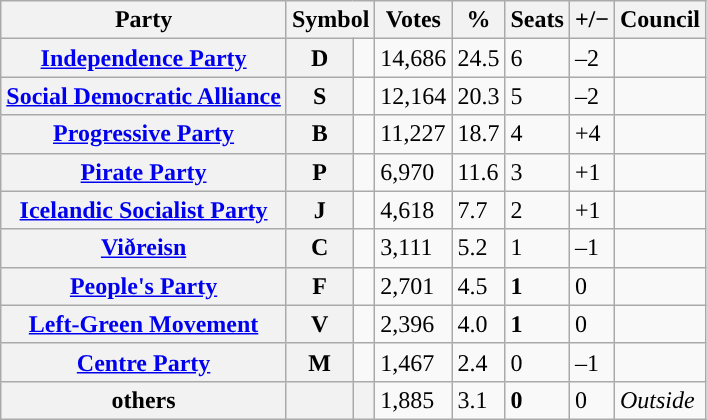<table class="wikitable">
<tr>
<th>Party</th>
<th colspan="2">Symbol</th>
<th>Votes</th>
<th>%</th>
<th>Seats</th>
<th>+/−</th>
<th>Council</th>
</tr>
<tr>
<th align="right"><a href='#'>Independence Party</a></th>
<th><strong>D</strong></th>
<td></td>
<td> 14,686</td>
<td> 24.5</td>
<td> 6</td>
<td>–2</td>
<td></td>
</tr>
<tr>
<th align="right"><a href='#'>Social Democratic Alliance</a></th>
<th><strong>S</strong></th>
<td></td>
<td> 12,164</td>
<td> 20.3</td>
<td> 5</td>
<td>–2</td>
<td></td>
</tr>
<tr>
<th align="right"><a href='#'>Progressive Party</a></th>
<th><strong>B</strong></th>
<td></td>
<td> 11,227</td>
<td>18.7</td>
<td> 4</td>
<td>+4</td>
<td></td>
</tr>
<tr>
<th align="right"><a href='#'>Pirate Party</a></th>
<th><strong>P</strong></th>
<td></td>
<td> 6,970</td>
<td>11.6</td>
<td> 3</td>
<td>+1</td>
<td></td>
</tr>
<tr>
<th align="right"><a href='#'>Icelandic Socialist Party</a></th>
<th><strong>J</strong></th>
<td></td>
<td> 4,618</td>
<td>7.7</td>
<td> 2</td>
<td>+1</td>
<td></td>
</tr>
<tr>
<th align="right"><a href='#'>Viðreisn</a></th>
<th><strong>C</strong></th>
<td></td>
<td> 3,111</td>
<td> 5.2</td>
<td> 1</td>
<td>–1</td>
<td></td>
</tr>
<tr>
<th align="right"><a href='#'>People's Party</a></th>
<th><strong>F</strong></th>
<td></td>
<td> 2,701</td>
<td> 4.5</td>
<td> <strong>1</strong></td>
<td>0</td>
<td></td>
</tr>
<tr>
<th align="right"><a href='#'>Left-Green Movement</a></th>
<th><strong>V</strong></th>
<td></td>
<td> 2,396</td>
<td> 4.0</td>
<td> <strong>1</strong></td>
<td>0</td>
<td></td>
</tr>
<tr>
<th align="right"><a href='#'>Centre Party</a></th>
<th><strong>M</strong></th>
<td></td>
<td> 1,467</td>
<td> 2.4</td>
<td> 0</td>
<td>–1</td>
<td></td>
</tr>
<tr>
<th align="right">others</th>
<th></th>
<th></th>
<td> 1,885</td>
<td> 3.1</td>
<td> <strong>0</strong></td>
<td>0</td>
<td><em>Outside</em></td>
</tr>
</table>
